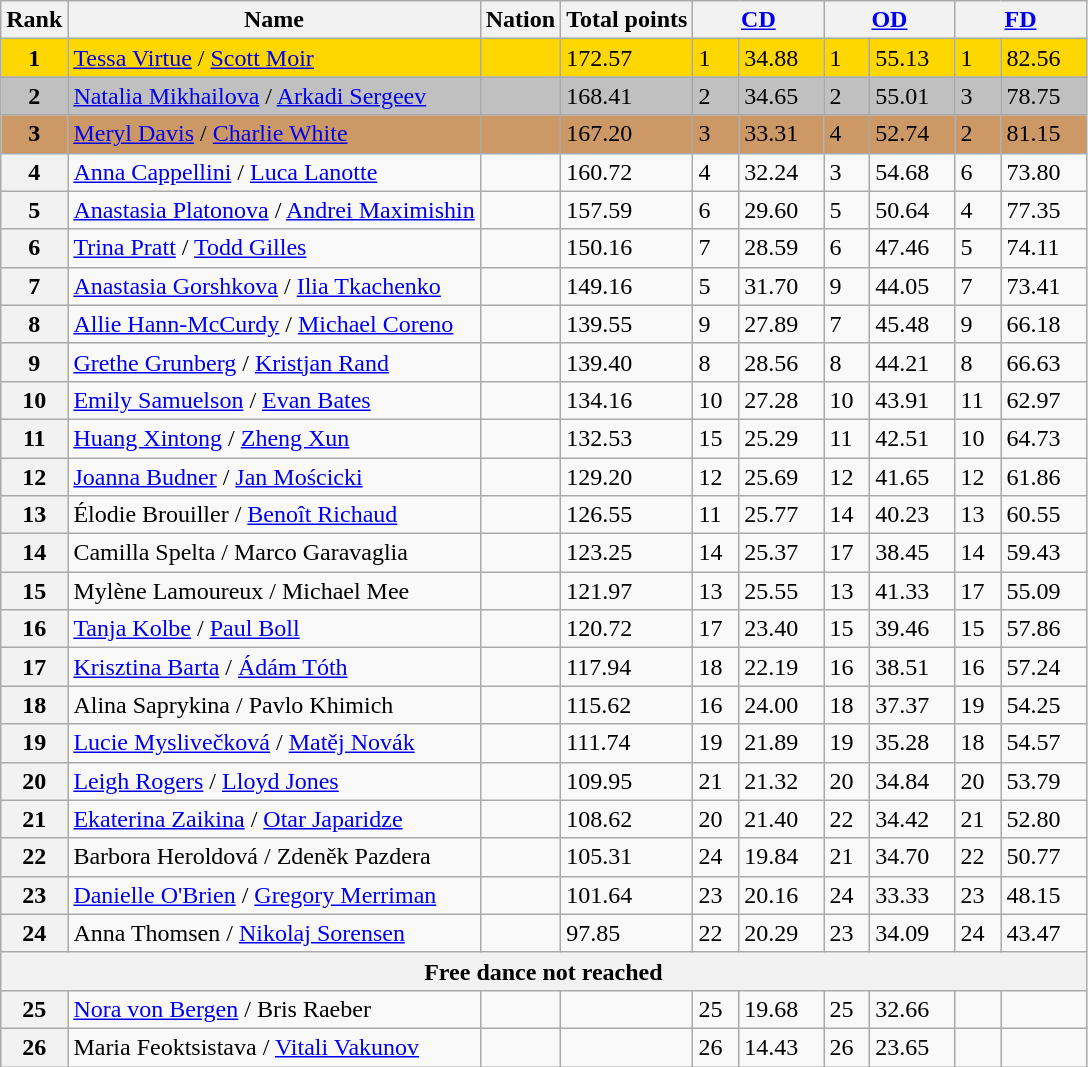<table class="wikitable">
<tr>
<th>Rank</th>
<th>Name</th>
<th>Nation</th>
<th>Total points</th>
<th colspan="2" width="80px"><a href='#'>CD</a></th>
<th colspan="2" width="80px"><a href='#'>OD</a></th>
<th colspan="2" width="80px"><a href='#'>FD</a></th>
</tr>
<tr bgcolor=gold>
<td align=center><strong>1</strong></td>
<td><a href='#'>Tessa Virtue</a> / <a href='#'>Scott Moir</a></td>
<td></td>
<td>172.57</td>
<td>1</td>
<td>34.88</td>
<td>1</td>
<td>55.13</td>
<td>1</td>
<td>82.56</td>
</tr>
<tr bgcolor=silver>
<td align=center><strong>2</strong></td>
<td><a href='#'>Natalia Mikhailova</a> / <a href='#'>Arkadi Sergeev</a></td>
<td></td>
<td>168.41</td>
<td>2</td>
<td>34.65</td>
<td>2</td>
<td>55.01</td>
<td>3</td>
<td>78.75</td>
</tr>
<tr bgcolor=cc9966>
<td align=center><strong>3</strong></td>
<td><a href='#'>Meryl Davis</a> / <a href='#'>Charlie White</a></td>
<td></td>
<td>167.20</td>
<td>3</td>
<td>33.31</td>
<td>4</td>
<td>52.74</td>
<td>2</td>
<td>81.15</td>
</tr>
<tr>
<th>4</th>
<td><a href='#'>Anna Cappellini</a> / <a href='#'>Luca Lanotte</a></td>
<td></td>
<td>160.72</td>
<td>4</td>
<td>32.24</td>
<td>3</td>
<td>54.68</td>
<td>6</td>
<td>73.80</td>
</tr>
<tr>
<th>5</th>
<td><a href='#'>Anastasia Platonova</a> / <a href='#'>Andrei Maximishin</a></td>
<td></td>
<td>157.59</td>
<td>6</td>
<td>29.60</td>
<td>5</td>
<td>50.64</td>
<td>4</td>
<td>77.35</td>
</tr>
<tr>
<th>6</th>
<td><a href='#'>Trina Pratt</a> / <a href='#'>Todd Gilles</a></td>
<td></td>
<td>150.16</td>
<td>7</td>
<td>28.59</td>
<td>6</td>
<td>47.46</td>
<td>5</td>
<td>74.11</td>
</tr>
<tr>
<th>7</th>
<td><a href='#'>Anastasia Gorshkova</a> / <a href='#'>Ilia Tkachenko</a></td>
<td></td>
<td>149.16</td>
<td>5</td>
<td>31.70</td>
<td>9</td>
<td>44.05</td>
<td>7</td>
<td>73.41</td>
</tr>
<tr>
<th>8</th>
<td><a href='#'>Allie Hann-McCurdy</a> / <a href='#'>Michael Coreno</a></td>
<td></td>
<td>139.55</td>
<td>9</td>
<td>27.89</td>
<td>7</td>
<td>45.48</td>
<td>9</td>
<td>66.18</td>
</tr>
<tr>
<th>9</th>
<td><a href='#'>Grethe Grunberg</a> / <a href='#'>Kristjan Rand</a></td>
<td></td>
<td>139.40</td>
<td>8</td>
<td>28.56</td>
<td>8</td>
<td>44.21</td>
<td>8</td>
<td>66.63</td>
</tr>
<tr>
<th>10</th>
<td><a href='#'>Emily Samuelson</a> / <a href='#'>Evan Bates</a></td>
<td></td>
<td>134.16</td>
<td>10</td>
<td>27.28</td>
<td>10</td>
<td>43.91</td>
<td>11</td>
<td>62.97</td>
</tr>
<tr>
<th>11</th>
<td><a href='#'>Huang Xintong</a> / <a href='#'>Zheng Xun</a></td>
<td></td>
<td>132.53</td>
<td>15</td>
<td>25.29</td>
<td>11</td>
<td>42.51</td>
<td>10</td>
<td>64.73</td>
</tr>
<tr>
<th>12</th>
<td><a href='#'>Joanna Budner</a> / <a href='#'>Jan Mościcki</a></td>
<td></td>
<td>129.20</td>
<td>12</td>
<td>25.69</td>
<td>12</td>
<td>41.65</td>
<td>12</td>
<td>61.86</td>
</tr>
<tr>
<th>13</th>
<td>Élodie Brouiller / <a href='#'>Benoît Richaud</a></td>
<td></td>
<td>126.55</td>
<td>11</td>
<td>25.77</td>
<td>14</td>
<td>40.23</td>
<td>13</td>
<td>60.55</td>
</tr>
<tr>
<th>14</th>
<td>Camilla Spelta / Marco Garavaglia</td>
<td></td>
<td>123.25</td>
<td>14</td>
<td>25.37</td>
<td>17</td>
<td>38.45</td>
<td>14</td>
<td>59.43</td>
</tr>
<tr>
<th>15</th>
<td>Mylène Lamoureux / Michael Mee</td>
<td></td>
<td>121.97</td>
<td>13</td>
<td>25.55</td>
<td>13</td>
<td>41.33</td>
<td>17</td>
<td>55.09</td>
</tr>
<tr>
<th>16</th>
<td><a href='#'>Tanja Kolbe</a> / <a href='#'>Paul Boll</a></td>
<td></td>
<td>120.72</td>
<td>17</td>
<td>23.40</td>
<td>15</td>
<td>39.46</td>
<td>15</td>
<td>57.86</td>
</tr>
<tr>
<th>17</th>
<td><a href='#'>Krisztina Barta</a> / <a href='#'>Ádám Tóth</a></td>
<td></td>
<td>117.94</td>
<td>18</td>
<td>22.19</td>
<td>16</td>
<td>38.51</td>
<td>16</td>
<td>57.24</td>
</tr>
<tr>
<th>18</th>
<td>Alina Saprykina / Pavlo Khimich</td>
<td></td>
<td>115.62</td>
<td>16</td>
<td>24.00</td>
<td>18</td>
<td>37.37</td>
<td>19</td>
<td>54.25</td>
</tr>
<tr>
<th>19</th>
<td><a href='#'>Lucie Myslivečková</a> / <a href='#'>Matěj Novák</a></td>
<td></td>
<td>111.74</td>
<td>19</td>
<td>21.89</td>
<td>19</td>
<td>35.28</td>
<td>18</td>
<td>54.57</td>
</tr>
<tr>
<th>20</th>
<td><a href='#'>Leigh Rogers</a> / <a href='#'>Lloyd Jones</a></td>
<td></td>
<td>109.95</td>
<td>21</td>
<td>21.32</td>
<td>20</td>
<td>34.84</td>
<td>20</td>
<td>53.79</td>
</tr>
<tr>
<th>21</th>
<td><a href='#'>Ekaterina Zaikina</a> / <a href='#'>Otar Japaridze</a></td>
<td></td>
<td>108.62</td>
<td>20</td>
<td>21.40</td>
<td>22</td>
<td>34.42</td>
<td>21</td>
<td>52.80</td>
</tr>
<tr>
<th>22</th>
<td>Barbora Heroldová / Zdeněk Pazdera</td>
<td></td>
<td>105.31</td>
<td>24</td>
<td>19.84</td>
<td>21</td>
<td>34.70</td>
<td>22</td>
<td>50.77</td>
</tr>
<tr>
<th>23</th>
<td><a href='#'>Danielle O'Brien</a> / <a href='#'>Gregory Merriman</a></td>
<td></td>
<td>101.64</td>
<td>23</td>
<td>20.16</td>
<td>24</td>
<td>33.33</td>
<td>23</td>
<td>48.15</td>
</tr>
<tr>
<th>24</th>
<td>Anna Thomsen / <a href='#'>Nikolaj Sorensen</a></td>
<td></td>
<td>97.85</td>
<td>22</td>
<td>20.29</td>
<td>23</td>
<td>34.09</td>
<td>24</td>
<td>43.47</td>
</tr>
<tr>
<th colspan=10>Free dance not reached</th>
</tr>
<tr>
<th>25</th>
<td><a href='#'>Nora von Bergen</a> / Bris Raeber</td>
<td></td>
<td></td>
<td>25</td>
<td>19.68</td>
<td>25</td>
<td>32.66</td>
<td></td>
<td></td>
</tr>
<tr>
<th>26</th>
<td>Maria Feoktsistava / <a href='#'>Vitali Vakunov</a></td>
<td></td>
<td></td>
<td>26</td>
<td>14.43</td>
<td>26</td>
<td>23.65</td>
<td></td>
<td></td>
</tr>
</table>
